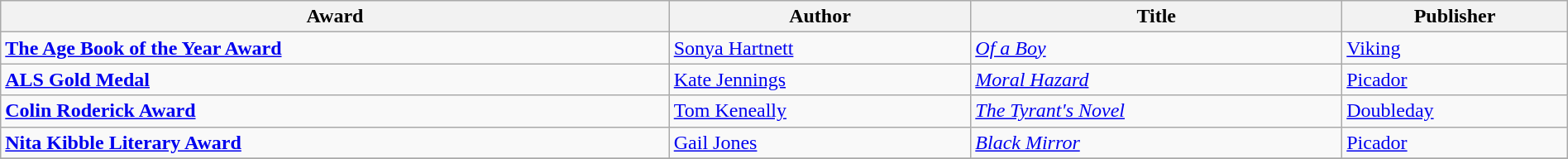<table class="wikitable" width=100%>
<tr>
<th>Award</th>
<th>Author</th>
<th>Title</th>
<th>Publisher</th>
</tr>
<tr>
<td><strong><a href='#'>The Age Book of the Year Award</a></strong></td>
<td><a href='#'>Sonya Hartnett</a></td>
<td><em><a href='#'>Of a Boy</a></em></td>
<td><a href='#'>Viking</a></td>
</tr>
<tr>
<td><strong><a href='#'>ALS Gold Medal</a></strong></td>
<td><a href='#'>Kate Jennings</a></td>
<td><em><a href='#'>Moral Hazard</a></em></td>
<td><a href='#'>Picador</a></td>
</tr>
<tr>
<td><strong><a href='#'>Colin Roderick Award</a></strong></td>
<td><a href='#'>Tom Keneally</a></td>
<td><em><a href='#'>The Tyrant's Novel</a></em></td>
<td><a href='#'>Doubleday</a></td>
</tr>
<tr>
<td><strong><a href='#'>Nita Kibble Literary Award</a></strong></td>
<td><a href='#'>Gail Jones</a></td>
<td><em><a href='#'>Black Mirror</a></em></td>
<td><a href='#'>Picador</a></td>
</tr>
<tr>
</tr>
</table>
